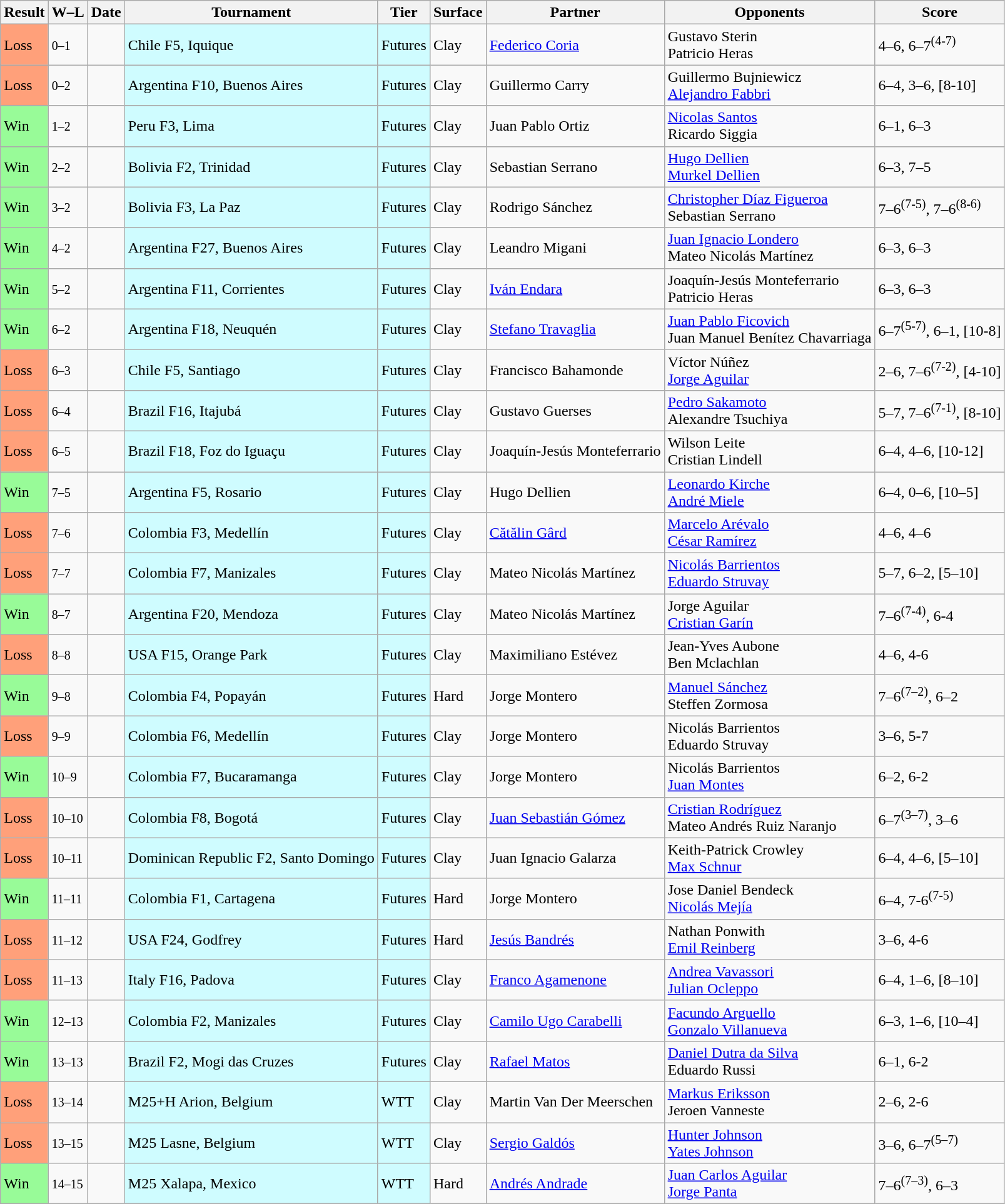<table class="sortable wikitable">
<tr>
<th>Result</th>
<th class="unsortable">W–L</th>
<th>Date</th>
<th>Tournament</th>
<th>Tier</th>
<th>Surface</th>
<th>Partner</th>
<th>Opponents</th>
<th class="unsortable">Score</th>
</tr>
<tr>
<td bgcolor=FFA07A>Loss</td>
<td><small>0–1</small></td>
<td></td>
<td style="background:#cffcff;">Chile F5, Iquique</td>
<td style="background:#cffcff;">Futures</td>
<td>Clay</td>
<td> <a href='#'>Federico Coria</a></td>
<td> Gustavo Sterin <br> Patricio Heras</td>
<td>4–6, 6–7<sup>(4-7)</sup></td>
</tr>
<tr>
<td bgcolor=FFA07A>Loss</td>
<td><small>0–2</small></td>
<td></td>
<td style="background:#cffcff;">Argentina F10, Buenos Aires</td>
<td style="background:#cffcff;">Futures</td>
<td>Clay</td>
<td> Guillermo Carry</td>
<td> Guillermo Bujniewicz <br> <a href='#'>Alejandro Fabbri</a></td>
<td>6–4, 3–6, [8-10]</td>
</tr>
<tr>
<td bgcolor=98FB98>Win</td>
<td><small>1–2</small></td>
<td></td>
<td style="background:#cffcff;">Peru F3, Lima</td>
<td style="background:#cffcff;">Futures</td>
<td>Clay</td>
<td> Juan Pablo Ortiz</td>
<td> <a href='#'>Nicolas Santos</a> <br> Ricardo Siggia</td>
<td>6–1, 6–3</td>
</tr>
<tr>
<td bgcolor=98FB98>Win</td>
<td><small>2–2</small></td>
<td></td>
<td style="background:#cffcff;">Bolivia F2, Trinidad</td>
<td style="background:#cffcff;">Futures</td>
<td>Clay</td>
<td> Sebastian Serrano</td>
<td> <a href='#'>Hugo Dellien</a> <br> <a href='#'>Murkel Dellien</a></td>
<td>6–3, 7–5</td>
</tr>
<tr>
<td bgcolor=98FB98>Win</td>
<td><small>3–2</small></td>
<td></td>
<td style="background:#cffcff;">Bolivia F3, La Paz</td>
<td style="background:#cffcff;">Futures</td>
<td>Clay</td>
<td> Rodrigo Sánchez</td>
<td> <a href='#'>Christopher Díaz Figueroa</a> <br> Sebastian Serrano</td>
<td>7–6<sup>(7-5)</sup>, 7–6<sup>(8-6)</sup></td>
</tr>
<tr>
<td bgcolor=98FB98>Win</td>
<td><small>4–2</small></td>
<td></td>
<td style="background:#cffcff;">Argentina F27, Buenos Aires</td>
<td style="background:#cffcff;">Futures</td>
<td>Clay</td>
<td> Leandro Migani</td>
<td> <a href='#'>Juan Ignacio Londero</a> <br> Mateo Nicolás Martínez</td>
<td>6–3, 6–3</td>
</tr>
<tr>
<td bgcolor=98FB98>Win</td>
<td><small>5–2</small></td>
<td></td>
<td style="background:#cffcff;">Argentina F11, Corrientes</td>
<td style="background:#cffcff;">Futures</td>
<td>Clay</td>
<td> <a href='#'>Iván Endara</a></td>
<td> Joaquín-Jesús Monteferrario <br> Patricio Heras</td>
<td>6–3, 6–3</td>
</tr>
<tr>
<td bgcolor=98FB98>Win</td>
<td><small>6–2</small></td>
<td></td>
<td style="background:#cffcff;">Argentina F18, Neuquén</td>
<td style="background:#cffcff;">Futures</td>
<td>Clay</td>
<td> <a href='#'>Stefano Travaglia</a></td>
<td> <a href='#'>Juan Pablo Ficovich</a> <br> Juan Manuel Benítez Chavarriaga</td>
<td>6–7<sup>(5-7)</sup>, 6–1, [10-8]</td>
</tr>
<tr>
<td bgcolor=FFA07A>Loss</td>
<td><small>6–3</small></td>
<td></td>
<td style="background:#cffcff;">Chile F5, Santiago</td>
<td style="background:#cffcff;">Futures</td>
<td>Clay</td>
<td> Francisco Bahamonde</td>
<td> Víctor Núñez <br> <a href='#'>Jorge Aguilar</a></td>
<td>2–6, 7–6<sup>(7-2)</sup>, [4-10]</td>
</tr>
<tr>
<td bgcolor=FFA07A>Loss</td>
<td><small>6–4</small></td>
<td></td>
<td style="background:#cffcff;">Brazil F16, Itajubá</td>
<td style="background:#cffcff;">Futures</td>
<td>Clay</td>
<td> Gustavo Guerses</td>
<td> <a href='#'>Pedro Sakamoto</a> <br> Alexandre Tsuchiya</td>
<td>5–7, 7–6<sup>(7-1)</sup>, [8-10]</td>
</tr>
<tr>
<td bgcolor=FFA07A>Loss</td>
<td><small>6–5</small></td>
<td></td>
<td style="background:#cffcff;">Brazil F18, Foz do Iguaçu</td>
<td style="background:#cffcff;">Futures</td>
<td>Clay</td>
<td> Joaquín-Jesús Monteferrario</td>
<td> Wilson Leite <br> Cristian Lindell</td>
<td>6–4, 4–6, [10-12]</td>
</tr>
<tr>
<td bgcolor=98FB98>Win</td>
<td><small>7–5</small></td>
<td></td>
<td style="background:#cffcff;">Argentina F5, Rosario</td>
<td style="background:#cffcff;">Futures</td>
<td>Clay</td>
<td> Hugo Dellien</td>
<td> <a href='#'>Leonardo Kirche</a> <br> <a href='#'>André Miele</a></td>
<td>6–4, 0–6, [10–5]</td>
</tr>
<tr>
<td bgcolor=FFA07A>Loss</td>
<td><small>7–6</small></td>
<td></td>
<td style="background:#cffcff;">Colombia F3, Medellín</td>
<td style="background:#cffcff;">Futures</td>
<td>Clay</td>
<td> <a href='#'>Cătălin Gârd</a></td>
<td> <a href='#'>Marcelo Arévalo</a> <br> <a href='#'>César Ramírez</a></td>
<td>4–6, 4–6</td>
</tr>
<tr>
<td bgcolor=FFA07A>Loss</td>
<td><small>7–7</small></td>
<td></td>
<td style="background:#cffcff;">Colombia F7, Manizales</td>
<td style="background:#cffcff;">Futures</td>
<td>Clay</td>
<td> Mateo Nicolás Martínez</td>
<td> <a href='#'>Nicolás Barrientos</a> <br> <a href='#'>Eduardo Struvay</a></td>
<td>5–7, 6–2, [5–10]</td>
</tr>
<tr>
<td bgcolor=98FB98>Win</td>
<td><small>8–7</small></td>
<td></td>
<td style="background:#cffcff;">Argentina F20, Mendoza</td>
<td style="background:#cffcff;">Futures</td>
<td>Clay</td>
<td> Mateo Nicolás Martínez</td>
<td> Jorge Aguilar <br> <a href='#'>Cristian Garín</a></td>
<td>7–6<sup>(7-4)</sup>, 6-4</td>
</tr>
<tr>
<td bgcolor=FFA07A>Loss</td>
<td><small>8–8</small></td>
<td></td>
<td style="background:#cffcff;">USA F15, Orange Park</td>
<td style="background:#cffcff;">Futures</td>
<td>Clay</td>
<td> Maximiliano Estévez</td>
<td> Jean-Yves Aubone <br> Ben Mclachlan</td>
<td>4–6, 4-6</td>
</tr>
<tr>
<td bgcolor=98FB98>Win</td>
<td><small>9–8</small></td>
<td></td>
<td style="background:#cffcff;">Colombia F4, Popayán</td>
<td style="background:#cffcff;">Futures</td>
<td>Hard</td>
<td> Jorge Montero</td>
<td> <a href='#'>Manuel Sánchez</a> <br> Steffen Zormosa</td>
<td>7–6<sup>(7–2)</sup>, 6–2</td>
</tr>
<tr>
<td bgcolor=FFA07A>Loss</td>
<td><small>9–9</small></td>
<td></td>
<td style="background:#cffcff;">Colombia F6, Medellín</td>
<td style="background:#cffcff;">Futures</td>
<td>Clay</td>
<td> Jorge Montero</td>
<td> Nicolás Barrientos <br> Eduardo Struvay</td>
<td>3–6, 5-7</td>
</tr>
<tr>
<td bgcolor=98FB98>Win</td>
<td><small>10–9</small></td>
<td></td>
<td style="background:#cffcff;">Colombia F7, Bucaramanga</td>
<td style="background:#cffcff;">Futures</td>
<td>Clay</td>
<td> Jorge Montero</td>
<td> Nicolás Barrientos <br> <a href='#'>Juan Montes</a></td>
<td>6–2, 6-2</td>
</tr>
<tr>
<td bgcolor=FFA07A>Loss</td>
<td><small>10–10</small></td>
<td></td>
<td style="background:#cffcff;">Colombia F8, Bogotá</td>
<td style="background:#cffcff;">Futures</td>
<td>Clay</td>
<td> <a href='#'>Juan Sebastián Gómez</a></td>
<td> <a href='#'>Cristian Rodríguez</a> <br> Mateo Andrés Ruiz Naranjo</td>
<td>6–7<sup>(3–7)</sup>, 3–6</td>
</tr>
<tr>
<td bgcolor=FFA07A>Loss</td>
<td><small>10–11</small></td>
<td></td>
<td style="background:#cffcff;">Dominican Republic F2, Santo Domingo</td>
<td style="background:#cffcff;">Futures</td>
<td>Clay</td>
<td> Juan Ignacio Galarza</td>
<td> Keith-Patrick Crowley <br> <a href='#'>Max Schnur</a></td>
<td>6–4, 4–6, [5–10]</td>
</tr>
<tr>
<td bgcolor=98FB98>Win</td>
<td><small>11–11</small></td>
<td></td>
<td style="background:#cffcff;">Colombia F1, Cartagena</td>
<td style="background:#cffcff;">Futures</td>
<td>Hard</td>
<td> Jorge Montero</td>
<td> Jose Daniel Bendeck <br> <a href='#'>Nicolás Mejía</a></td>
<td>6–4, 7-6<sup>(7-5)</sup></td>
</tr>
<tr>
<td bgcolor=FFA07A>Loss</td>
<td><small>11–12</small></td>
<td></td>
<td style="background:#cffcff;">USA F24, Godfrey</td>
<td style="background:#cffcff;">Futures</td>
<td>Hard</td>
<td> <a href='#'>Jesús Bandrés</a></td>
<td> Nathan Ponwith <br> <a href='#'>Emil Reinberg</a></td>
<td>3–6, 4-6</td>
</tr>
<tr>
<td bgcolor=FFA07A>Loss</td>
<td><small>11–13</small></td>
<td></td>
<td style="background:#cffcff;">Italy F16, Padova</td>
<td style="background:#cffcff;">Futures</td>
<td>Clay</td>
<td> <a href='#'>Franco Agamenone</a></td>
<td> <a href='#'>Andrea Vavassori</a> <br> <a href='#'>Julian Ocleppo</a></td>
<td>6–4, 1–6, [8–10]</td>
</tr>
<tr>
<td bgcolor=98FB98>Win</td>
<td><small>12–13</small></td>
<td></td>
<td style="background:#cffcff;">Colombia F2, Manizales</td>
<td style="background:#cffcff;">Futures</td>
<td>Clay</td>
<td> <a href='#'>Camilo Ugo Carabelli</a></td>
<td> <a href='#'>Facundo Arguello</a> <br> <a href='#'>Gonzalo Villanueva</a></td>
<td>6–3, 1–6, [10–4]</td>
</tr>
<tr>
<td bgcolor=98FB98>Win</td>
<td><small>13–13</small></td>
<td></td>
<td style="background:#cffcff;">Brazil F2, Mogi das Cruzes</td>
<td style="background:#cffcff;">Futures</td>
<td>Clay</td>
<td> <a href='#'>Rafael Matos</a></td>
<td> <a href='#'>Daniel Dutra da Silva</a> <br> Eduardo Russi</td>
<td>6–1, 6-2</td>
</tr>
<tr>
<td bgcolor=FFA07A>Loss</td>
<td><small>13–14</small></td>
<td></td>
<td style="background:#cffcff;">M25+H Arion, Belgium</td>
<td style="background:#cffcff;">WTT</td>
<td>Clay</td>
<td> Martin Van Der Meerschen</td>
<td> <a href='#'>Markus Eriksson</a> <br> Jeroen Vanneste</td>
<td>2–6, 2-6</td>
</tr>
<tr>
<td bgcolor=FFA07A>Loss</td>
<td><small>13–15</small></td>
<td></td>
<td style="background:#cffcff;">M25 Lasne, Belgium</td>
<td style="background:#cffcff;">WTT</td>
<td>Clay</td>
<td> <a href='#'>Sergio Galdós</a></td>
<td> <a href='#'>Hunter Johnson</a> <br> <a href='#'>Yates Johnson</a></td>
<td>3–6, 6–7<sup>(5–7)</sup></td>
</tr>
<tr>
<td bgcolor=98FB98>Win</td>
<td><small>14–15</small></td>
<td></td>
<td style="background:#cffcff;">M25 Xalapa, Mexico</td>
<td style="background:#cffcff;">WTT</td>
<td>Hard</td>
<td> <a href='#'>Andrés Andrade</a></td>
<td> <a href='#'>Juan Carlos Aguilar</a> <br> <a href='#'>Jorge Panta</a></td>
<td>7–6<sup>(7–3)</sup>, 6–3</td>
</tr>
</table>
